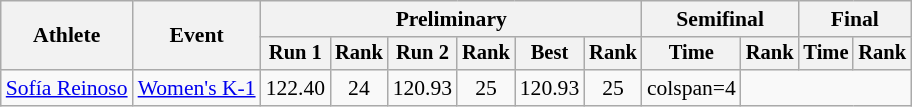<table class="wikitable" style="font-size:90%">
<tr>
<th rowspan=2>Athlete</th>
<th rowspan=2>Event</th>
<th colspan=6>Preliminary</th>
<th colspan=2>Semifinal</th>
<th colspan=2>Final</th>
</tr>
<tr style="font-size:95%">
<th>Run 1</th>
<th>Rank</th>
<th>Run 2</th>
<th>Rank</th>
<th>Best</th>
<th>Rank</th>
<th>Time</th>
<th>Rank</th>
<th>Time</th>
<th>Rank</th>
</tr>
<tr align=center>
<td align=left><a href='#'>Sofía Reinoso</a></td>
<td align=left><a href='#'>Women's K-1</a></td>
<td>122.40</td>
<td>24</td>
<td>120.93</td>
<td>25</td>
<td>120.93</td>
<td>25</td>
<td>colspan=4</td>
</tr>
</table>
